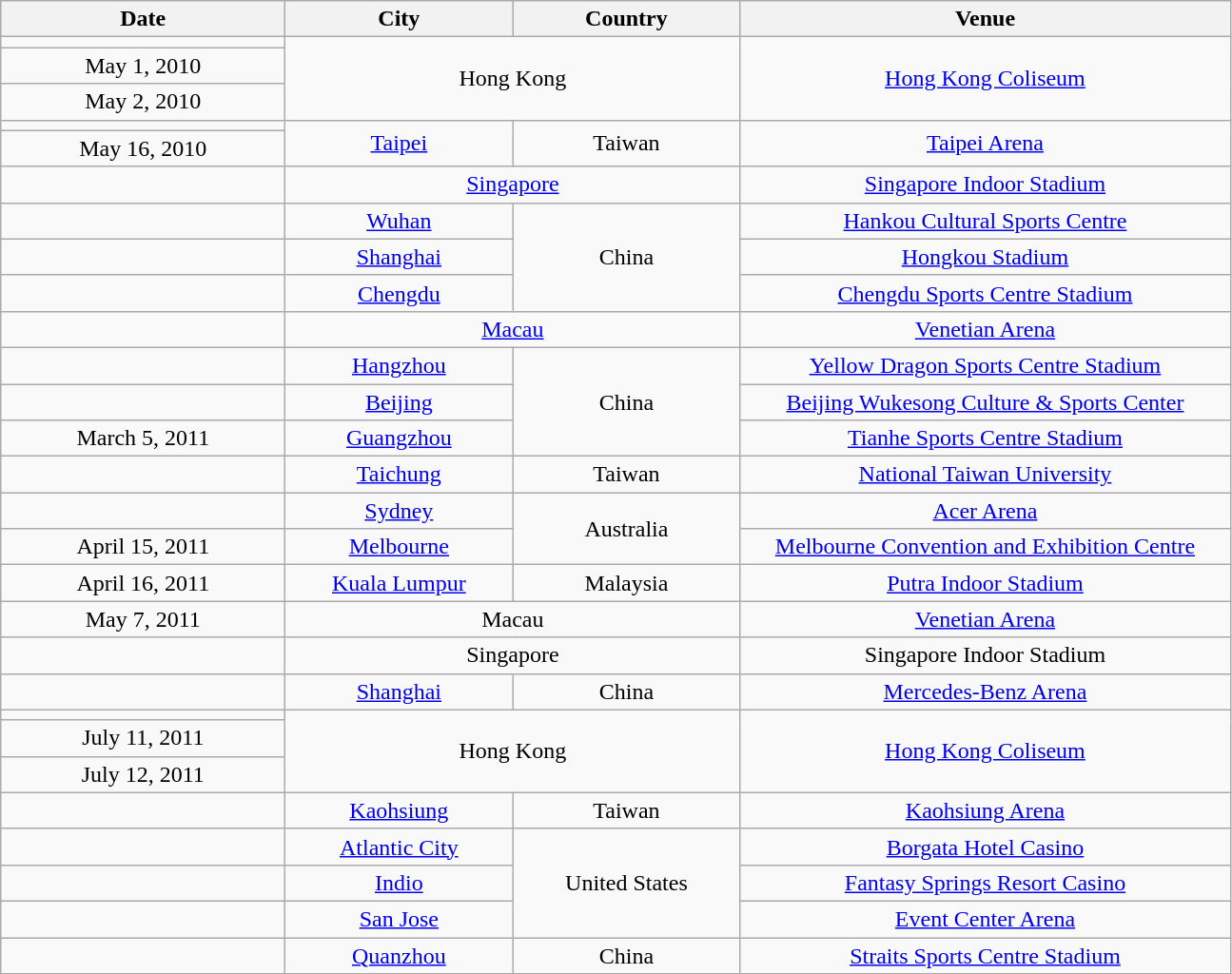<table class="wikitable" style="text-align:center;">
<tr>
<th scope="col" style="width:12em;">Date</th>
<th scope="col" style="width:9.5em;">City</th>
<th scope="col" style="width:9.5em;">Country</th>
<th scope="col" style="width:21em;">Venue</th>
</tr>
<tr>
<td></td>
<td colspan="2" rowspan="3">Hong Kong</td>
<td rowspan="3"><a href='#'>Hong Kong Coliseum</a></td>
</tr>
<tr>
<td>May 1, 2010</td>
</tr>
<tr>
<td>May 2, 2010</td>
</tr>
<tr>
<td></td>
<td rowspan="2"><a href='#'>Taipei</a></td>
<td rowspan="2">Taiwan</td>
<td rowspan="2"><a href='#'>Taipei Arena</a></td>
</tr>
<tr>
<td>May 16, 2010</td>
</tr>
<tr>
<td></td>
<td colspan="2"><a href='#'>Singapore</a></td>
<td><a href='#'>Singapore Indoor Stadium</a></td>
</tr>
<tr>
<td></td>
<td><a href='#'>Wuhan</a></td>
<td rowspan="3">China</td>
<td><a href='#'>Hankou Cultural Sports Centre</a></td>
</tr>
<tr>
<td></td>
<td><a href='#'>Shanghai</a></td>
<td><a href='#'>Hongkou Stadium</a></td>
</tr>
<tr>
<td></td>
<td><a href='#'>Chengdu</a></td>
<td><a href='#'>Chengdu Sports Centre Stadium</a></td>
</tr>
<tr>
<td></td>
<td colspan="2"><a href='#'>Macau</a></td>
<td><a href='#'>Venetian Arena</a></td>
</tr>
<tr>
<td></td>
<td><a href='#'>Hangzhou</a></td>
<td rowspan="3">China</td>
<td><a href='#'>Yellow Dragon Sports Centre Stadium</a></td>
</tr>
<tr>
<td></td>
<td><a href='#'>Beijing</a></td>
<td><a href='#'>Beijing Wukesong Culture & Sports Center</a></td>
</tr>
<tr>
<td>March 5, 2011</td>
<td><a href='#'>Guangzhou</a></td>
<td><a href='#'>Tianhe Sports Centre Stadium</a></td>
</tr>
<tr>
<td></td>
<td><a href='#'>Taichung</a></td>
<td>Taiwan</td>
<td><a href='#'>National Taiwan University</a></td>
</tr>
<tr>
<td></td>
<td><a href='#'>Sydney</a></td>
<td rowspan="2">Australia</td>
<td><a href='#'>Acer Arena</a></td>
</tr>
<tr>
<td>April 15, 2011</td>
<td><a href='#'>Melbourne</a></td>
<td><a href='#'>Melbourne Convention and Exhibition Centre</a></td>
</tr>
<tr>
<td>April 16, 2011</td>
<td><a href='#'>Kuala Lumpur</a></td>
<td>Malaysia</td>
<td><a href='#'>Putra Indoor Stadium</a></td>
</tr>
<tr>
<td>May 7, 2011</td>
<td colspan="2">Macau</td>
<td><a href='#'>Venetian Arena</a></td>
</tr>
<tr>
<td></td>
<td colspan="2">Singapore</td>
<td>Singapore Indoor Stadium</td>
</tr>
<tr>
<td></td>
<td><a href='#'>Shanghai</a></td>
<td>China</td>
<td><a href='#'>Mercedes-Benz Arena</a></td>
</tr>
<tr>
<td></td>
<td colspan="2" rowspan="3">Hong Kong</td>
<td rowspan="3"><a href='#'>Hong Kong Coliseum</a></td>
</tr>
<tr>
<td>July 11, 2011</td>
</tr>
<tr>
<td>July 12, 2011</td>
</tr>
<tr>
<td></td>
<td><a href='#'>Kaohsiung</a></td>
<td>Taiwan</td>
<td><a href='#'>Kaohsiung Arena</a></td>
</tr>
<tr>
<td></td>
<td><a href='#'>Atlantic City</a></td>
<td rowspan="3">United States</td>
<td><a href='#'>Borgata Hotel Casino</a></td>
</tr>
<tr>
<td></td>
<td><a href='#'>Indio</a></td>
<td><a href='#'>Fantasy Springs Resort Casino</a></td>
</tr>
<tr>
<td></td>
<td><a href='#'>San Jose</a></td>
<td><a href='#'>Event Center Arena</a></td>
</tr>
<tr>
<td></td>
<td><a href='#'>Quanzhou</a></td>
<td>China</td>
<td><a href='#'>Straits Sports Centre Stadium</a></td>
</tr>
</table>
